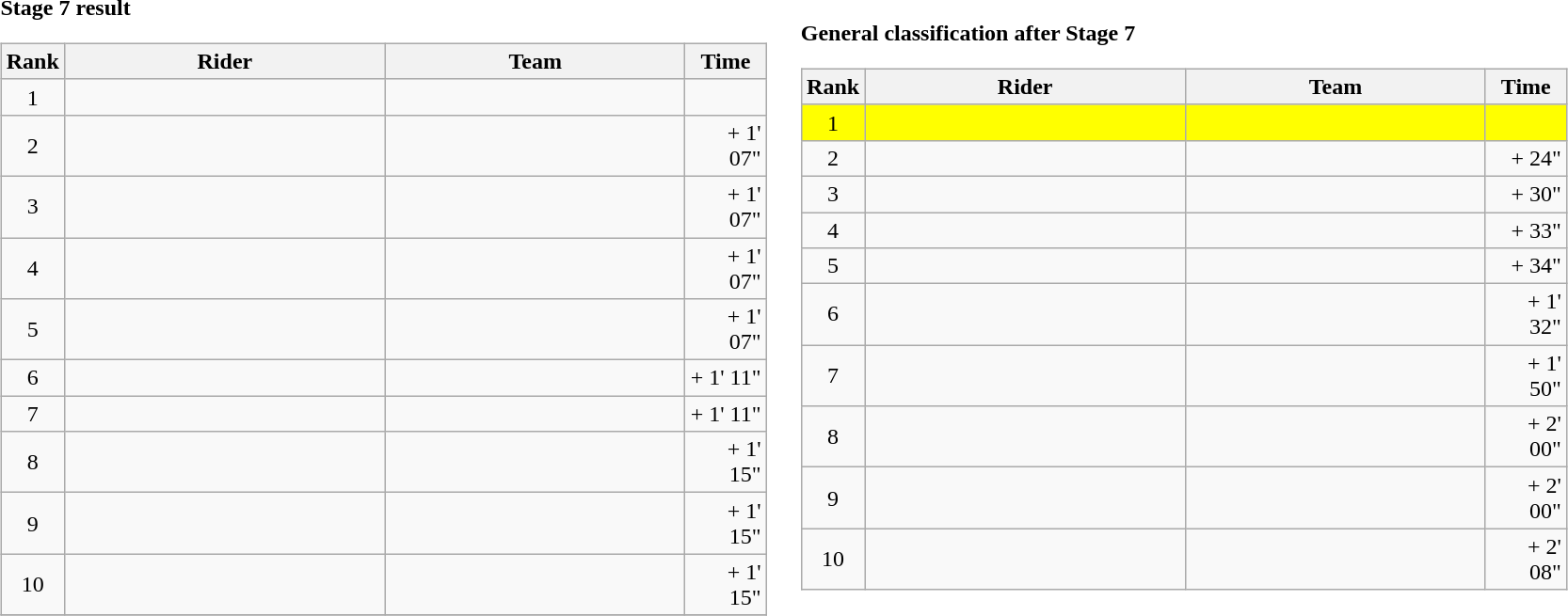<table>
<tr>
<td><strong>Stage 7 result</strong><br><table class="wikitable">
<tr>
<th width="8">Rank</th>
<th width="220">Rider</th>
<th width="205">Team</th>
<th width="50">Time</th>
</tr>
<tr>
<td style="text-align:center;">1</td>
<td></td>
<td></td>
<td align="right"></td>
</tr>
<tr>
<td style="text-align:center;">2</td>
<td></td>
<td></td>
<td align="right">+ 1' 07"</td>
</tr>
<tr>
<td style="text-align:center;">3</td>
<td> </td>
<td></td>
<td align="right">+ 1' 07"</td>
</tr>
<tr>
<td style="text-align:center;">4</td>
<td></td>
<td></td>
<td align="right">+ 1' 07"</td>
</tr>
<tr>
<td style="text-align:center;">5</td>
<td><s></s> </td>
<td></td>
<td align="right">+ 1' 07"</td>
</tr>
<tr>
<td style="text-align:center;">6</td>
<td></td>
<td></td>
<td align="right">+ 1' 11"</td>
</tr>
<tr>
<td style="text-align:center;">7</td>
<td></td>
<td></td>
<td align="right">+ 1' 11"</td>
</tr>
<tr>
<td style="text-align:center;">8</td>
<td></td>
<td></td>
<td align="right">+ 1' 15"</td>
</tr>
<tr>
<td style="text-align:center;">9</td>
<td></td>
<td></td>
<td align="right">+ 1' 15"</td>
</tr>
<tr>
<td style="text-align:center;">10</td>
<td></td>
<td></td>
<td align="right">+ 1' 15"</td>
</tr>
<tr>
</tr>
</table>
</td>
<td></td>
<td><strong>General classification after Stage 7</strong><br><table class="wikitable">
<tr>
<th width="8">Rank</th>
<th width="220">Rider</th>
<th width="205">Team</th>
<th width="50">Time</th>
</tr>
<tr bgcolor=Yellow>
<td style="text-align:center;">1</td>
<td><s></s> </td>
<td></td>
<td align="right"></td>
</tr>
<tr>
<td style="text-align:center;">2</td>
<td></td>
<td></td>
<td align="right">+ 24"</td>
</tr>
<tr>
<td style="text-align:center;">3</td>
<td> </td>
<td></td>
<td align="right">+ 30"</td>
</tr>
<tr>
<td style="text-align:center;">4</td>
<td></td>
<td></td>
<td align="right">+ 33"</td>
</tr>
<tr>
<td style="text-align:center;">5</td>
<td></td>
<td></td>
<td align="right">+ 34"</td>
</tr>
<tr>
<td style="text-align:center;">6</td>
<td></td>
<td></td>
<td align="right">+ 1' 32"</td>
</tr>
<tr>
<td style="text-align:center;">7</td>
<td></td>
<td></td>
<td align="right">+ 1' 50"</td>
</tr>
<tr>
<td style="text-align:center;">8</td>
<td></td>
<td></td>
<td align="right">+ 2' 00"</td>
</tr>
<tr>
<td style="text-align:center;">9</td>
<td></td>
<td></td>
<td align="right">+ 2' 00"</td>
</tr>
<tr>
<td style="text-align:center;">10</td>
<td></td>
<td></td>
<td align="right">+ 2' 08"</td>
</tr>
</table>
</td>
</tr>
</table>
